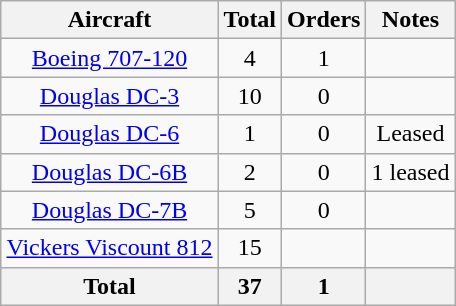<table class="wikitable" style="margin:0.5em auto; text-align:center">
<tr>
<th>Aircraft</th>
<th>Total</th>
<th>Orders</th>
<th>Notes</th>
</tr>
<tr>
<td><a href='#'>Boeing 707-120</a></td>
<td>4</td>
<td>1</td>
<td></td>
</tr>
<tr>
<td><a href='#'>Douglas DC-3</a></td>
<td>10</td>
<td>0</td>
<td></td>
</tr>
<tr>
<td><a href='#'>Douglas DC-6</a></td>
<td>1</td>
<td>0</td>
<td>Leased</td>
</tr>
<tr>
<td><a href='#'>Douglas DC-6B</a></td>
<td>2</td>
<td>0</td>
<td>1 leased</td>
</tr>
<tr>
<td><a href='#'>Douglas DC-7B</a></td>
<td>5</td>
<td>0</td>
<td></td>
</tr>
<tr>
<td><a href='#'>Vickers Viscount 812</a></td>
<td>15</td>
<td></td>
<td></td>
</tr>
<tr>
<th>Total</th>
<th>37</th>
<th>1</th>
<th></th>
</tr>
</table>
